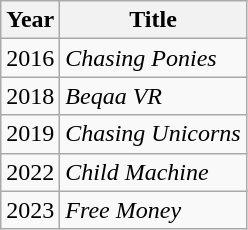<table class="wikitable">
<tr>
<th>Year</th>
<th>Title</th>
</tr>
<tr>
<td>2016</td>
<td><em>Chasing Ponies</em></td>
</tr>
<tr>
<td>2018</td>
<td><em>Beqaa VR</em></td>
</tr>
<tr>
<td>2019</td>
<td><em>Chasing Unicorns</em></td>
</tr>
<tr>
<td>2022</td>
<td><em>Child Machine</em></td>
</tr>
<tr>
<td>2023</td>
<td><em>Free Money</em></td>
</tr>
</table>
